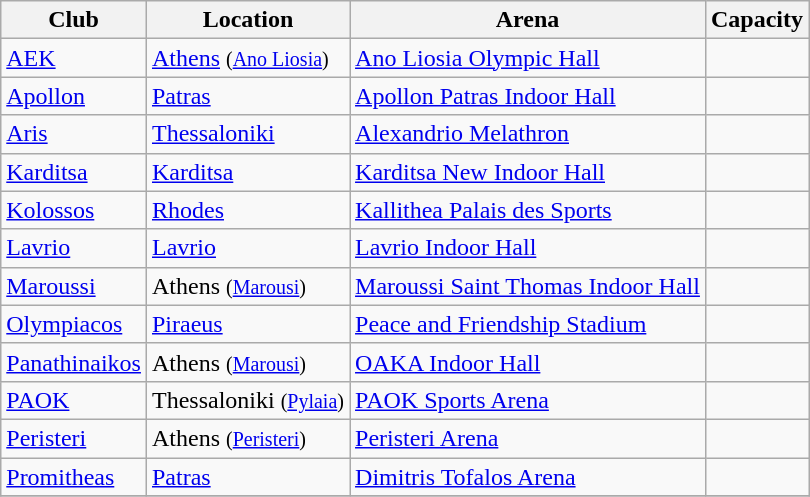<table class="wikitable sortable">
<tr>
<th>Club</th>
<th>Location</th>
<th>Arena</th>
<th>Capacity</th>
</tr>
<tr>
<td><a href='#'>AEK</a></td>
<td><a href='#'>Athens</a> <small>(<a href='#'>Ano Liosia</a>)</small></td>
<td><a href='#'>Ano Liosia Olympic Hall</a></td>
<td align=center></td>
</tr>
<tr>
<td><a href='#'>Apollon</a></td>
<td><a href='#'>Patras</a></td>
<td><a href='#'>Apollon Patras Indoor Hall</a></td>
<td align=center></td>
</tr>
<tr>
<td><a href='#'>Aris</a></td>
<td><a href='#'>Thessaloniki</a></td>
<td><a href='#'>Alexandrio Melathron</a></td>
<td align=center></td>
</tr>
<tr>
<td><a href='#'>Karditsa</a></td>
<td><a href='#'>Karditsa</a></td>
<td><a href='#'>Karditsa New Indoor Hall</a></td>
<td align=center></td>
</tr>
<tr>
<td><a href='#'>Kolossos</a></td>
<td><a href='#'>Rhodes</a></td>
<td><a href='#'>Kallithea Palais des Sports</a></td>
<td align=center></td>
</tr>
<tr>
<td><a href='#'>Lavrio</a></td>
<td><a href='#'>Lavrio</a></td>
<td><a href='#'>Lavrio Indoor Hall</a></td>
<td align=center></td>
</tr>
<tr>
<td><a href='#'>Maroussi</a></td>
<td>Athens <small>(<a href='#'>Marousi</a>)</small></td>
<td><a href='#'>Maroussi Saint Thomas Indoor Hall</a></td>
<td></td>
</tr>
<tr>
<td><a href='#'>Olympiacos</a></td>
<td><a href='#'>Piraeus</a></td>
<td><a href='#'>Peace and Friendship Stadium</a></td>
<td align=center></td>
</tr>
<tr>
<td><a href='#'>Panathinaikos</a></td>
<td>Athens <small>(<a href='#'>Marousi</a>)</small></td>
<td><a href='#'>OAKA Indoor Hall</a></td>
<td align=center></td>
</tr>
<tr>
<td><a href='#'>PAOK</a></td>
<td>Thessaloniki <small>(<a href='#'>Pylaia</a>)</small></td>
<td><a href='#'>PAOK Sports Arena</a></td>
<td align=center></td>
</tr>
<tr>
<td><a href='#'>Peristeri</a></td>
<td>Athens <small>(<a href='#'>Peristeri</a>)</small></td>
<td><a href='#'>Peristeri Arena</a></td>
<td align=center></td>
</tr>
<tr>
<td><a href='#'>Promitheas</a></td>
<td><a href='#'>Patras</a></td>
<td><a href='#'>Dimitris Tofalos Arena</a></td>
<td align=center></td>
</tr>
<tr>
</tr>
</table>
